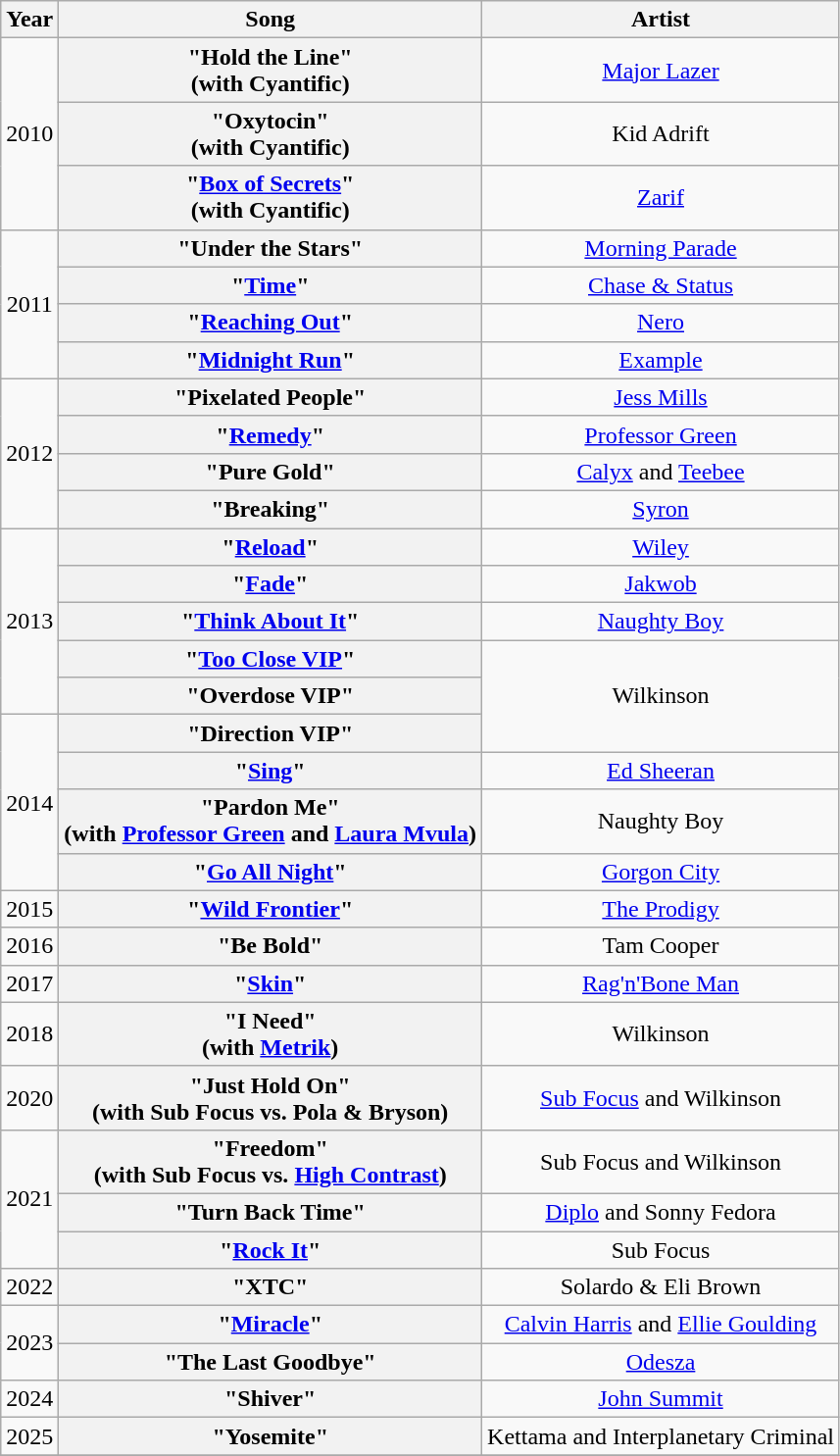<table class="wikitable plainrowheaders" style="text-align:center;">
<tr>
<th scope="col">Year</th>
<th scope="col">Song</th>
<th scope="col">Artist</th>
</tr>
<tr>
<td rowspan="3">2010</td>
<th scope="row">"Hold the Line"<br><span>(with Cyantific)</span></th>
<td><a href='#'>Major Lazer</a></td>
</tr>
<tr>
<th scope="row">"Oxytocin"<br><span>(with Cyantific)</span></th>
<td>Kid Adrift</td>
</tr>
<tr>
<th scope="row">"<a href='#'>Box of Secrets</a>"<br><span>(with Cyantific)</span></th>
<td><a href='#'>Zarif</a></td>
</tr>
<tr>
<td rowspan="4">2011</td>
<th scope="row">"Under the Stars"</th>
<td><a href='#'>Morning Parade</a></td>
</tr>
<tr>
<th scope="row">"<a href='#'>Time</a>"</th>
<td><a href='#'>Chase & Status</a><br></td>
</tr>
<tr>
<th scope="row">"<a href='#'>Reaching Out</a>"</th>
<td><a href='#'>Nero</a></td>
</tr>
<tr>
<th scope="row">"<a href='#'>Midnight Run</a>"</th>
<td><a href='#'>Example</a></td>
</tr>
<tr>
<td rowspan="4">2012</td>
<th scope="row">"Pixelated People"</th>
<td><a href='#'>Jess Mills</a></td>
</tr>
<tr>
<th scope="row">"<a href='#'>Remedy</a>"</th>
<td><a href='#'>Professor Green</a><br></td>
</tr>
<tr>
<th scope="row">"Pure Gold"</th>
<td><a href='#'>Calyx</a> and <a href='#'>Teebee</a><br></td>
</tr>
<tr>
<th scope="row">"Breaking"</th>
<td><a href='#'>Syron</a></td>
</tr>
<tr>
<td rowspan="5">2013</td>
<th scope="row">"<a href='#'>Reload</a>"</th>
<td><a href='#'>Wiley</a><br></td>
</tr>
<tr>
<th scope="row">"<a href='#'>Fade</a>"</th>
<td><a href='#'>Jakwob</a><br></td>
</tr>
<tr>
<th scope="row">"<a href='#'>Think About It</a>"</th>
<td><a href='#'>Naughty Boy</a><br></td>
</tr>
<tr>
<th scope="row">"<a href='#'>Too Close VIP</a>"</th>
<td rowspan="3">Wilkinson</td>
</tr>
<tr>
<th scope="row">"Overdose VIP"</th>
</tr>
<tr>
<td rowspan="4">2014</td>
<th scope="row">"Direction VIP"</th>
</tr>
<tr>
<th scope="row">"<a href='#'>Sing</a>"</th>
<td><a href='#'>Ed Sheeran</a></td>
</tr>
<tr>
<th scope="row">"Pardon Me"<br><span>(with <a href='#'>Professor Green</a> and <a href='#'>Laura Mvula</a>)</span></th>
<td>Naughty Boy<br></td>
</tr>
<tr>
<th scope="row">"<a href='#'>Go All Night</a>"</th>
<td><a href='#'>Gorgon City</a><br></td>
</tr>
<tr>
<td>2015</td>
<th scope="row">"<a href='#'>Wild Frontier</a>"</th>
<td><a href='#'>The Prodigy</a></td>
</tr>
<tr>
<td>2016</td>
<th scope="row">"Be Bold"</th>
<td>Tam Cooper</td>
</tr>
<tr>
<td>2017</td>
<th scope="row">"<a href='#'>Skin</a>"</th>
<td><a href='#'>Rag'n'Bone Man</a></td>
</tr>
<tr>
<td>2018</td>
<th scope="row">"I Need" <br><span>(with <a href='#'>Metrik</a>)</span></th>
<td>Wilkinson <br></td>
</tr>
<tr>
<td>2020</td>
<th scope="row">"Just Hold On" <br><span>(with Sub Focus vs. Pola & Bryson)</span></th>
<td><a href='#'>Sub Focus</a> and Wilkinson</td>
</tr>
<tr>
<td rowspan="3">2021</td>
<th scope="row">"Freedom" <br><span>(with Sub Focus vs. <a href='#'>High Contrast</a>)</span></th>
<td>Sub Focus and Wilkinson <br></td>
</tr>
<tr>
<th scope="row">"Turn Back Time"</th>
<td><a href='#'>Diplo</a> and Sonny Fedora</td>
</tr>
<tr>
<th scope="row">"<a href='#'>Rock It</a>"</th>
<td>Sub Focus</td>
</tr>
<tr>
<td>2022</td>
<th scope="row">"XTC"</th>
<td>Solardo & Eli Brown</td>
</tr>
<tr>
<td rowspan="2">2023</td>
<th scope="row">"<a href='#'>Miracle</a>"</th>
<td><a href='#'>Calvin Harris</a> and <a href='#'>Ellie Goulding</a></td>
</tr>
<tr>
<th scope="row">"The Last Goodbye"</th>
<td><a href='#'>Odesza</a><br></td>
</tr>
<tr>
<td>2024</td>
<th scope="row">"Shiver"</th>
<td><a href='#'>John Summit</a> <br></td>
</tr>
<tr>
<td>2025</td>
<th scope="row">"Yosemite"</th>
<td>Kettama and Interplanetary Criminal</td>
</tr>
<tr>
</tr>
</table>
